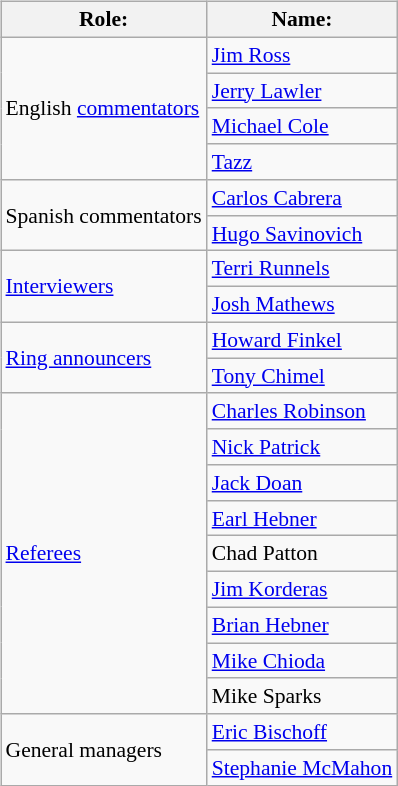<table class=wikitable style="font-size:90%; margin: 0.5em 0 0.5em 1em; float: right; clear: right;">
<tr>
<th>Role:</th>
<th>Name:</th>
</tr>
<tr>
<td rowspan=4>English <a href='#'>commentators</a></td>
<td><a href='#'>Jim Ross</a> </td>
</tr>
<tr>
<td><a href='#'>Jerry Lawler</a> </td>
</tr>
<tr>
<td><a href='#'>Michael Cole</a> </td>
</tr>
<tr>
<td><a href='#'>Tazz</a> </td>
</tr>
<tr>
<td rowspan=2>Spanish commentators</td>
<td><a href='#'>Carlos Cabrera</a></td>
</tr>
<tr>
<td><a href='#'>Hugo Savinovich</a></td>
</tr>
<tr>
<td rowspan="2"><a href='#'>Interviewers</a></td>
<td><a href='#'>Terri Runnels</a></td>
</tr>
<tr>
<td><a href='#'>Josh Mathews</a></td>
</tr>
<tr>
<td rowspan=2><a href='#'>Ring announcers</a></td>
<td><a href='#'>Howard Finkel</a> </td>
</tr>
<tr>
<td><a href='#'>Tony Chimel</a> </td>
</tr>
<tr>
<td rowspan=9><a href='#'>Referees</a></td>
<td><a href='#'>Charles Robinson</a> </td>
</tr>
<tr>
<td><a href='#'>Nick Patrick</a> </td>
</tr>
<tr>
<td><a href='#'>Jack Doan</a> </td>
</tr>
<tr>
<td><a href='#'>Earl Hebner</a> </td>
</tr>
<tr>
<td>Chad Patton </td>
</tr>
<tr>
<td><a href='#'>Jim Korderas</a> </td>
</tr>
<tr>
<td><a href='#'>Brian Hebner</a> </td>
</tr>
<tr>
<td><a href='#'>Mike Chioda</a> </td>
</tr>
<tr>
<td>Mike Sparks </td>
</tr>
<tr>
<td rowspan="2">General managers</td>
<td><a href='#'>Eric Bischoff</a> </td>
</tr>
<tr>
<td><a href='#'>Stephanie McMahon</a> </td>
</tr>
</table>
